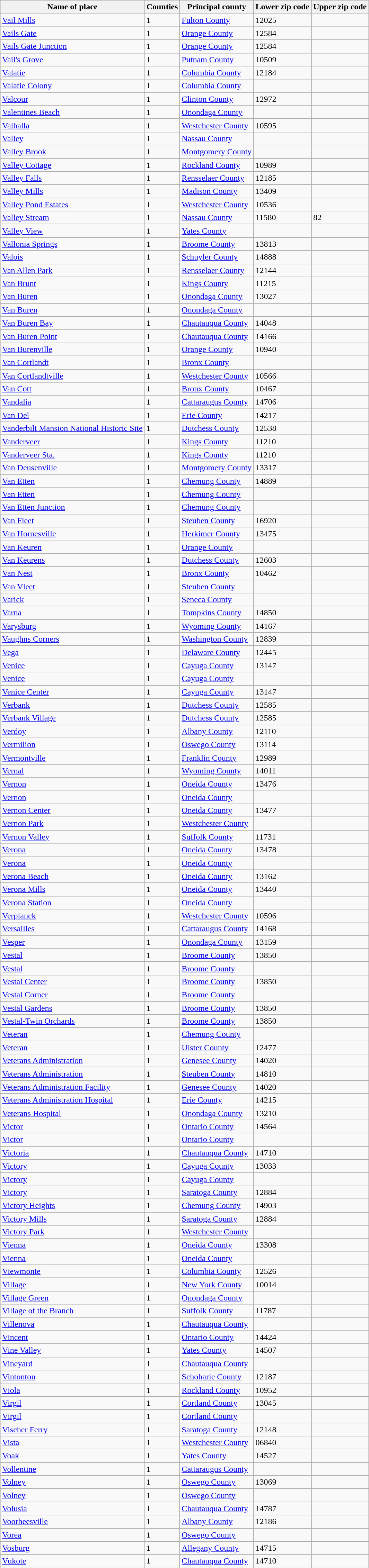<table align="center" class="wikitable">
<tr>
<th>Name of place</th>
<th>Counties</th>
<th>Principal county</th>
<th>Lower zip code</th>
<th>Upper zip code</th>
</tr>
<tr --->
<td><a href='#'>Vail Mills</a></td>
<td>1</td>
<td><a href='#'>Fulton County</a></td>
<td>12025</td>
<td> </td>
</tr>
<tr --->
<td><a href='#'>Vails Gate</a></td>
<td>1</td>
<td><a href='#'>Orange County</a></td>
<td>12584</td>
<td> </td>
</tr>
<tr --->
<td><a href='#'>Vails Gate Junction</a></td>
<td>1</td>
<td><a href='#'>Orange County</a></td>
<td>12584</td>
<td> </td>
</tr>
<tr --->
<td><a href='#'>Vail's Grove</a></td>
<td>1</td>
<td><a href='#'>Putnam County</a></td>
<td>10509</td>
<td> </td>
</tr>
<tr --->
<td><a href='#'>Valatie</a></td>
<td>1</td>
<td><a href='#'>Columbia County</a></td>
<td>12184</td>
<td> </td>
</tr>
<tr --->
<td><a href='#'>Valatie Colony</a></td>
<td>1</td>
<td><a href='#'>Columbia County</a></td>
<td> </td>
<td> </td>
</tr>
<tr --->
<td><a href='#'>Valcour</a></td>
<td>1</td>
<td><a href='#'>Clinton County</a></td>
<td>12972</td>
<td> </td>
</tr>
<tr --->
<td><a href='#'>Valentines Beach</a></td>
<td>1</td>
<td><a href='#'>Onondaga County</a></td>
<td> </td>
<td> </td>
</tr>
<tr --->
<td><a href='#'>Valhalla</a></td>
<td>1</td>
<td><a href='#'>Westchester County</a></td>
<td>10595</td>
<td> </td>
</tr>
<tr --->
<td><a href='#'>Valley</a></td>
<td>1</td>
<td><a href='#'>Nassau County</a></td>
<td> </td>
<td> </td>
</tr>
<tr --->
<td><a href='#'>Valley Brook</a></td>
<td>1</td>
<td><a href='#'>Montgomery County</a></td>
<td> </td>
<td> </td>
</tr>
<tr --->
<td><a href='#'>Valley Cottage</a></td>
<td>1</td>
<td><a href='#'>Rockland County</a></td>
<td>10989</td>
<td> </td>
</tr>
<tr --->
<td><a href='#'>Valley Falls</a></td>
<td>1</td>
<td><a href='#'>Rensselaer County</a></td>
<td>12185</td>
<td> </td>
</tr>
<tr --->
<td><a href='#'>Valley Mills</a></td>
<td>1</td>
<td><a href='#'>Madison County</a></td>
<td>13409</td>
<td> </td>
</tr>
<tr --->
<td><a href='#'>Valley Pond Estates</a></td>
<td>1</td>
<td><a href='#'>Westchester County</a></td>
<td>10536</td>
<td> </td>
</tr>
<tr --->
<td><a href='#'>Valley Stream</a></td>
<td>1</td>
<td><a href='#'>Nassau County</a></td>
<td>11580</td>
<td>82</td>
</tr>
<tr --->
<td><a href='#'>Valley View</a></td>
<td>1</td>
<td><a href='#'>Yates County</a></td>
<td> </td>
<td> </td>
</tr>
<tr --->
<td><a href='#'>Vallonia Springs</a></td>
<td>1</td>
<td><a href='#'>Broome County</a></td>
<td>13813</td>
<td> </td>
</tr>
<tr --->
<td><a href='#'>Valois</a></td>
<td>1</td>
<td><a href='#'>Schuyler County</a></td>
<td>14888</td>
<td> </td>
</tr>
<tr --->
<td><a href='#'>Van Allen Park</a></td>
<td>1</td>
<td><a href='#'>Rensselaer County</a></td>
<td>12144</td>
<td> </td>
</tr>
<tr --->
<td><a href='#'>Van Brunt</a></td>
<td>1</td>
<td><a href='#'>Kings County</a></td>
<td>11215</td>
<td> </td>
</tr>
<tr --->
<td><a href='#'>Van Buren</a></td>
<td>1</td>
<td><a href='#'>Onondaga County</a></td>
<td>13027</td>
<td> </td>
</tr>
<tr --->
<td><a href='#'>Van Buren</a></td>
<td>1</td>
<td><a href='#'>Onondaga County</a></td>
<td> </td>
<td> </td>
</tr>
<tr --->
<td><a href='#'>Van Buren Bay</a></td>
<td>1</td>
<td><a href='#'>Chautauqua County</a></td>
<td>14048</td>
<td> </td>
</tr>
<tr --->
<td><a href='#'>Van Buren Point</a></td>
<td>1</td>
<td><a href='#'>Chautauqua County</a></td>
<td>14166</td>
<td> </td>
</tr>
<tr --->
<td><a href='#'>Van Burenville</a></td>
<td>1</td>
<td><a href='#'>Orange County</a></td>
<td>10940</td>
<td> </td>
</tr>
<tr --->
<td><a href='#'>Van Cortlandt</a></td>
<td>1</td>
<td><a href='#'>Bronx County</a></td>
<td> </td>
<td> </td>
</tr>
<tr --->
<td><a href='#'>Van Cortlandtville</a></td>
<td>1</td>
<td><a href='#'>Westchester County</a></td>
<td>10566</td>
<td> </td>
</tr>
<tr --->
<td><a href='#'>Van Cott</a></td>
<td>1</td>
<td><a href='#'>Bronx County</a></td>
<td>10467</td>
<td> </td>
</tr>
<tr --->
<td><a href='#'>Vandalia</a></td>
<td>1</td>
<td><a href='#'>Cattaraugus County</a></td>
<td>14706</td>
<td> </td>
</tr>
<tr --->
<td><a href='#'>Van Del</a></td>
<td>1</td>
<td><a href='#'>Erie County</a></td>
<td>14217</td>
<td> </td>
</tr>
<tr --->
<td><a href='#'>Vanderbilt Mansion National Historic Site</a></td>
<td>1</td>
<td><a href='#'>Dutchess County</a></td>
<td>12538</td>
<td> </td>
</tr>
<tr --->
<td><a href='#'>Vanderveer</a></td>
<td>1</td>
<td><a href='#'>Kings County</a></td>
<td>11210</td>
<td> </td>
</tr>
<tr --->
<td><a href='#'>Vanderveer Sta.</a></td>
<td>1</td>
<td><a href='#'>Kings County</a></td>
<td>11210</td>
<td> </td>
</tr>
<tr --->
<td><a href='#'>Van Deusenville</a></td>
<td>1</td>
<td><a href='#'>Montgomery County</a></td>
<td>13317</td>
<td> </td>
</tr>
<tr --->
<td><a href='#'>Van Etten</a></td>
<td>1</td>
<td><a href='#'>Chemung County</a></td>
<td>14889</td>
<td> </td>
</tr>
<tr --->
<td><a href='#'>Van Etten</a></td>
<td>1</td>
<td><a href='#'>Chemung County</a></td>
<td> </td>
<td> </td>
</tr>
<tr --->
<td><a href='#'>Van Etten Junction</a></td>
<td>1</td>
<td><a href='#'>Chemung County</a></td>
<td> </td>
<td> </td>
</tr>
<tr --->
<td><a href='#'>Van Fleet</a></td>
<td>1</td>
<td><a href='#'>Steuben County</a></td>
<td>16920</td>
<td> </td>
</tr>
<tr --->
<td><a href='#'>Van Hornesville</a></td>
<td>1</td>
<td><a href='#'>Herkimer County</a></td>
<td>13475</td>
<td> </td>
</tr>
<tr --->
<td><a href='#'>Van Keuren</a></td>
<td>1</td>
<td><a href='#'>Orange County</a></td>
<td> </td>
<td> </td>
</tr>
<tr --->
<td><a href='#'>Van Keurens</a></td>
<td>1</td>
<td><a href='#'>Dutchess County</a></td>
<td>12603</td>
<td> </td>
</tr>
<tr --->
<td><a href='#'>Van Nest</a></td>
<td>1</td>
<td><a href='#'>Bronx County</a></td>
<td>10462</td>
<td> </td>
</tr>
<tr --->
<td><a href='#'>Van Vleet</a></td>
<td>1</td>
<td><a href='#'>Steuben County</a></td>
<td> </td>
<td> </td>
</tr>
<tr --->
<td><a href='#'>Varick</a></td>
<td>1</td>
<td><a href='#'>Seneca County</a></td>
<td> </td>
<td> </td>
</tr>
<tr --->
<td><a href='#'>Varna</a></td>
<td>1</td>
<td><a href='#'>Tompkins County</a></td>
<td>14850</td>
<td> </td>
</tr>
<tr --->
<td><a href='#'>Varysburg</a></td>
<td>1</td>
<td><a href='#'>Wyoming County</a></td>
<td>14167</td>
<td> </td>
</tr>
<tr --->
<td><a href='#'>Vaughns Corners</a></td>
<td>1</td>
<td><a href='#'>Washington County</a></td>
<td>12839</td>
<td> </td>
</tr>
<tr --->
<td><a href='#'>Vega</a></td>
<td>1</td>
<td><a href='#'>Delaware County</a></td>
<td>12445</td>
<td> </td>
</tr>
<tr --->
<td><a href='#'>Venice</a></td>
<td>1</td>
<td><a href='#'>Cayuga County</a></td>
<td>13147</td>
<td> </td>
</tr>
<tr --->
<td><a href='#'>Venice</a></td>
<td>1</td>
<td><a href='#'>Cayuga County</a></td>
<td> </td>
<td> </td>
</tr>
<tr --->
<td><a href='#'>Venice Center</a></td>
<td>1</td>
<td><a href='#'>Cayuga County</a></td>
<td>13147</td>
<td> </td>
</tr>
<tr --->
<td><a href='#'>Verbank</a></td>
<td>1</td>
<td><a href='#'>Dutchess County</a></td>
<td>12585</td>
<td> </td>
</tr>
<tr --->
<td><a href='#'>Verbank Village</a></td>
<td>1</td>
<td><a href='#'>Dutchess County</a></td>
<td>12585</td>
<td> </td>
</tr>
<tr --->
<td><a href='#'>Verdoy</a></td>
<td>1</td>
<td><a href='#'>Albany County</a></td>
<td>12110</td>
<td> </td>
</tr>
<tr --->
<td><a href='#'>Vermilion</a></td>
<td>1</td>
<td><a href='#'>Oswego County</a></td>
<td>13114</td>
<td> </td>
</tr>
<tr --->
<td><a href='#'>Vermontville</a></td>
<td>1</td>
<td><a href='#'>Franklin County</a></td>
<td>12989</td>
<td> </td>
</tr>
<tr --->
<td><a href='#'>Vernal</a></td>
<td>1</td>
<td><a href='#'>Wyoming County</a></td>
<td>14011</td>
<td> </td>
</tr>
<tr --->
<td><a href='#'>Vernon</a></td>
<td>1</td>
<td><a href='#'>Oneida County</a></td>
<td>13476</td>
<td> </td>
</tr>
<tr --->
<td><a href='#'>Vernon</a></td>
<td>1</td>
<td><a href='#'>Oneida County</a></td>
<td> </td>
<td> </td>
</tr>
<tr --->
<td><a href='#'>Vernon Center</a></td>
<td>1</td>
<td><a href='#'>Oneida County</a></td>
<td>13477</td>
<td> </td>
</tr>
<tr --->
<td><a href='#'>Vernon Park</a></td>
<td>1</td>
<td><a href='#'>Westchester County</a></td>
<td> </td>
<td> </td>
</tr>
<tr --->
<td><a href='#'>Vernon Valley</a></td>
<td>1</td>
<td><a href='#'>Suffolk County</a></td>
<td>11731</td>
<td> </td>
</tr>
<tr --->
<td><a href='#'>Verona</a></td>
<td>1</td>
<td><a href='#'>Oneida County</a></td>
<td>13478</td>
<td> </td>
</tr>
<tr --->
<td><a href='#'>Verona</a></td>
<td>1</td>
<td><a href='#'>Oneida County</a></td>
<td> </td>
<td> </td>
</tr>
<tr --->
<td><a href='#'>Verona Beach</a></td>
<td>1</td>
<td><a href='#'>Oneida County</a></td>
<td>13162</td>
<td> </td>
</tr>
<tr --->
<td><a href='#'>Verona Mills</a></td>
<td>1</td>
<td><a href='#'>Oneida County</a></td>
<td>13440</td>
<td> </td>
</tr>
<tr --->
<td><a href='#'>Verona Station</a></td>
<td>1</td>
<td><a href='#'>Oneida County</a></td>
<td> </td>
<td> </td>
</tr>
<tr --->
<td><a href='#'>Verplanck</a></td>
<td>1</td>
<td><a href='#'>Westchester County</a></td>
<td>10596</td>
<td> </td>
</tr>
<tr --->
<td><a href='#'>Versailles</a></td>
<td>1</td>
<td><a href='#'>Cattaraugus County</a></td>
<td>14168</td>
<td> </td>
</tr>
<tr --->
<td><a href='#'>Vesper</a></td>
<td>1</td>
<td><a href='#'>Onondaga County</a></td>
<td>13159</td>
<td> </td>
</tr>
<tr --->
<td><a href='#'>Vestal</a></td>
<td>1</td>
<td><a href='#'>Broome County</a></td>
<td>13850</td>
<td> </td>
</tr>
<tr --->
<td><a href='#'>Vestal</a></td>
<td>1</td>
<td><a href='#'>Broome County</a></td>
<td> </td>
<td> </td>
</tr>
<tr --->
<td><a href='#'>Vestal Center</a></td>
<td>1</td>
<td><a href='#'>Broome County</a></td>
<td>13850</td>
<td> </td>
</tr>
<tr --->
<td><a href='#'>Vestal Corner</a></td>
<td>1</td>
<td><a href='#'>Broome County</a></td>
<td> </td>
<td> </td>
</tr>
<tr --->
<td><a href='#'>Vestal Gardens</a></td>
<td>1</td>
<td><a href='#'>Broome County</a></td>
<td>13850</td>
<td> </td>
</tr>
<tr --->
<td><a href='#'>Vestal-Twin Orchards</a></td>
<td>1</td>
<td><a href='#'>Broome County</a></td>
<td>13850</td>
<td> </td>
</tr>
<tr --->
<td><a href='#'>Veteran</a></td>
<td>1</td>
<td><a href='#'>Chemung County</a></td>
<td> </td>
<td> </td>
</tr>
<tr --->
<td><a href='#'>Veteran</a></td>
<td>1</td>
<td><a href='#'>Ulster County</a></td>
<td>12477</td>
<td> </td>
</tr>
<tr --->
<td><a href='#'>Veterans Administration</a></td>
<td>1</td>
<td><a href='#'>Genesee County</a></td>
<td>14020</td>
<td> </td>
</tr>
<tr --->
<td><a href='#'>Veterans Administration</a></td>
<td>1</td>
<td><a href='#'>Steuben County</a></td>
<td>14810</td>
<td> </td>
</tr>
<tr --->
<td><a href='#'>Veterans Administration Facility</a></td>
<td>1</td>
<td><a href='#'>Genesee County</a></td>
<td>14020</td>
<td> </td>
</tr>
<tr --->
<td><a href='#'>Veterans Administration Hospital</a></td>
<td>1</td>
<td><a href='#'>Erie County</a></td>
<td>14215</td>
<td> </td>
</tr>
<tr --->
<td><a href='#'>Veterans Hospital</a></td>
<td>1</td>
<td><a href='#'>Onondaga County</a></td>
<td>13210</td>
<td> </td>
</tr>
<tr --->
<td><a href='#'>Victor</a></td>
<td>1</td>
<td><a href='#'>Ontario County</a></td>
<td>14564</td>
<td> </td>
</tr>
<tr --->
<td><a href='#'>Victor</a></td>
<td>1</td>
<td><a href='#'>Ontario County</a></td>
<td> </td>
<td> </td>
</tr>
<tr --->
<td><a href='#'>Victoria</a></td>
<td>1</td>
<td><a href='#'>Chautauqua County</a></td>
<td>14710</td>
<td> </td>
</tr>
<tr --->
<td><a href='#'>Victory</a></td>
<td>1</td>
<td><a href='#'>Cayuga County</a></td>
<td>13033</td>
<td> </td>
</tr>
<tr --->
<td><a href='#'>Victory</a></td>
<td>1</td>
<td><a href='#'>Cayuga County</a></td>
<td> </td>
<td> </td>
</tr>
<tr --->
<td><a href='#'>Victory</a></td>
<td>1</td>
<td><a href='#'>Saratoga County</a></td>
<td>12884</td>
<td> </td>
</tr>
<tr --->
<td><a href='#'>Victory Heights</a></td>
<td>1</td>
<td><a href='#'>Chemung County</a></td>
<td>14903</td>
<td> </td>
</tr>
<tr --->
<td><a href='#'>Victory Mills</a></td>
<td>1</td>
<td><a href='#'>Saratoga County</a></td>
<td>12884</td>
<td> </td>
</tr>
<tr --->
<td><a href='#'>Victory Park</a></td>
<td>1</td>
<td><a href='#'>Westchester County</a></td>
<td> </td>
<td> </td>
</tr>
<tr --->
<td><a href='#'>Vienna</a></td>
<td>1</td>
<td><a href='#'>Oneida County</a></td>
<td>13308</td>
<td> </td>
</tr>
<tr --->
<td><a href='#'>Vienna</a></td>
<td>1</td>
<td><a href='#'>Oneida County</a></td>
<td> </td>
<td> </td>
</tr>
<tr --->
<td><a href='#'>Viewmonte</a></td>
<td>1</td>
<td><a href='#'>Columbia County</a></td>
<td>12526</td>
<td> </td>
</tr>
<tr --->
<td><a href='#'>Village</a></td>
<td>1</td>
<td><a href='#'>New York County</a></td>
<td>10014</td>
<td> </td>
</tr>
<tr --->
<td><a href='#'>Village Green</a></td>
<td>1</td>
<td><a href='#'>Onondaga County</a></td>
<td> </td>
<td> </td>
</tr>
<tr --->
<td><a href='#'>Village of the Branch</a></td>
<td>1</td>
<td><a href='#'>Suffolk County</a></td>
<td>11787</td>
<td> </td>
</tr>
<tr --->
<td><a href='#'>Villenova</a></td>
<td>1</td>
<td><a href='#'>Chautauqua County</a></td>
<td> </td>
<td> </td>
</tr>
<tr --->
<td><a href='#'>Vincent</a></td>
<td>1</td>
<td><a href='#'>Ontario County</a></td>
<td>14424</td>
<td> </td>
</tr>
<tr --->
<td><a href='#'>Vine Valley</a></td>
<td>1</td>
<td><a href='#'>Yates County</a></td>
<td>14507</td>
<td> </td>
</tr>
<tr --->
<td><a href='#'>Vineyard</a></td>
<td>1</td>
<td><a href='#'>Chautauqua County</a></td>
<td> </td>
<td> </td>
</tr>
<tr --->
<td><a href='#'>Vintonton</a></td>
<td>1</td>
<td><a href='#'>Schoharie County</a></td>
<td>12187</td>
<td> </td>
</tr>
<tr --->
<td><a href='#'>Viola</a></td>
<td>1</td>
<td><a href='#'>Rockland County</a></td>
<td>10952</td>
<td> </td>
</tr>
<tr --->
<td><a href='#'>Virgil</a></td>
<td>1</td>
<td><a href='#'>Cortland County</a></td>
<td>13045</td>
<td> </td>
</tr>
<tr --->
<td><a href='#'>Virgil</a></td>
<td>1</td>
<td><a href='#'>Cortland County</a></td>
<td> </td>
<td> </td>
</tr>
<tr --->
<td><a href='#'>Vischer Ferry</a></td>
<td>1</td>
<td><a href='#'>Saratoga County</a></td>
<td>12148</td>
<td> </td>
</tr>
<tr --->
<td><a href='#'>Vista</a></td>
<td>1</td>
<td><a href='#'>Westchester County</a></td>
<td>06840</td>
<td> </td>
</tr>
<tr --->
<td><a href='#'>Voak</a></td>
<td>1</td>
<td><a href='#'>Yates County</a></td>
<td>14527</td>
<td> </td>
</tr>
<tr --->
<td><a href='#'>Vollentine</a></td>
<td>1</td>
<td><a href='#'>Cattaraugus County</a></td>
<td> </td>
<td> </td>
</tr>
<tr --->
<td><a href='#'>Volney</a></td>
<td>1</td>
<td><a href='#'>Oswego County</a></td>
<td>13069</td>
<td> </td>
</tr>
<tr --->
<td><a href='#'>Volney</a></td>
<td>1</td>
<td><a href='#'>Oswego County</a></td>
<td> </td>
<td> </td>
</tr>
<tr --->
<td><a href='#'>Volusia</a></td>
<td>1</td>
<td><a href='#'>Chautauqua County</a></td>
<td>14787</td>
<td> </td>
</tr>
<tr --->
<td><a href='#'>Voorheesville</a></td>
<td>1</td>
<td><a href='#'>Albany County</a></td>
<td>12186</td>
<td> </td>
</tr>
<tr --->
<td><a href='#'>Vorea</a></td>
<td>1</td>
<td><a href='#'>Oswego County</a></td>
<td> </td>
<td> </td>
</tr>
<tr --->
<td><a href='#'>Vosburg</a></td>
<td>1</td>
<td><a href='#'>Allegany County</a></td>
<td>14715</td>
<td> </td>
</tr>
<tr --->
<td><a href='#'>Vukote</a></td>
<td>1</td>
<td><a href='#'>Chautauqua County</a></td>
<td>14710</td>
<td> </td>
</tr>
<tr --->
</tr>
</table>
